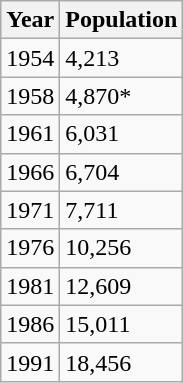<table class="wikitable">
<tr>
<th>Year</th>
<th>Population</th>
</tr>
<tr>
<td>1954</td>
<td>4,213</td>
</tr>
<tr>
<td>1958</td>
<td>4,870*</td>
</tr>
<tr>
<td>1961</td>
<td>6,031</td>
</tr>
<tr>
<td>1966</td>
<td>6,704</td>
</tr>
<tr>
<td>1971</td>
<td>7,711</td>
</tr>
<tr>
<td>1976</td>
<td>10,256</td>
</tr>
<tr>
<td>1981</td>
<td>12,609</td>
</tr>
<tr>
<td>1986</td>
<td>15,011</td>
</tr>
<tr>
<td>1991</td>
<td>18,456</td>
</tr>
</table>
